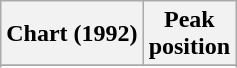<table class="wikitable sortable">
<tr>
<th>Chart (1992)</th>
<th>Peak<br>position</th>
</tr>
<tr>
</tr>
<tr>
</tr>
<tr>
</tr>
</table>
